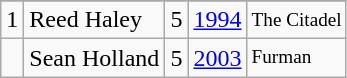<table class="wikitable">
<tr>
</tr>
<tr>
<td>1</td>
<td>Reed Haley</td>
<td>5</td>
<td><a href='#'>1994</a></td>
<td style="font-size:80%;">The Citadel</td>
</tr>
<tr>
<td></td>
<td>Sean Holland</td>
<td>5</td>
<td><a href='#'>2003</a></td>
<td style="font-size:80%;">Furman</td>
</tr>
</table>
